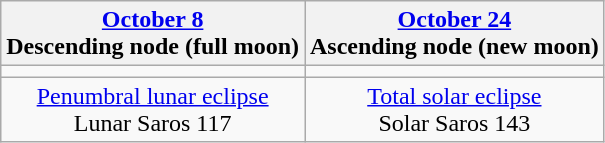<table class="wikitable">
<tr>
<th><a href='#'>October 8</a><br>Descending node (full moon)<br></th>
<th><a href='#'>October 24</a><br>Ascending node (new moon)<br></th>
</tr>
<tr>
<td></td>
<td></td>
</tr>
<tr align=center>
<td><a href='#'>Penumbral lunar eclipse</a><br>Lunar Saros 117</td>
<td><a href='#'>Total solar eclipse</a><br>Solar Saros 143</td>
</tr>
</table>
